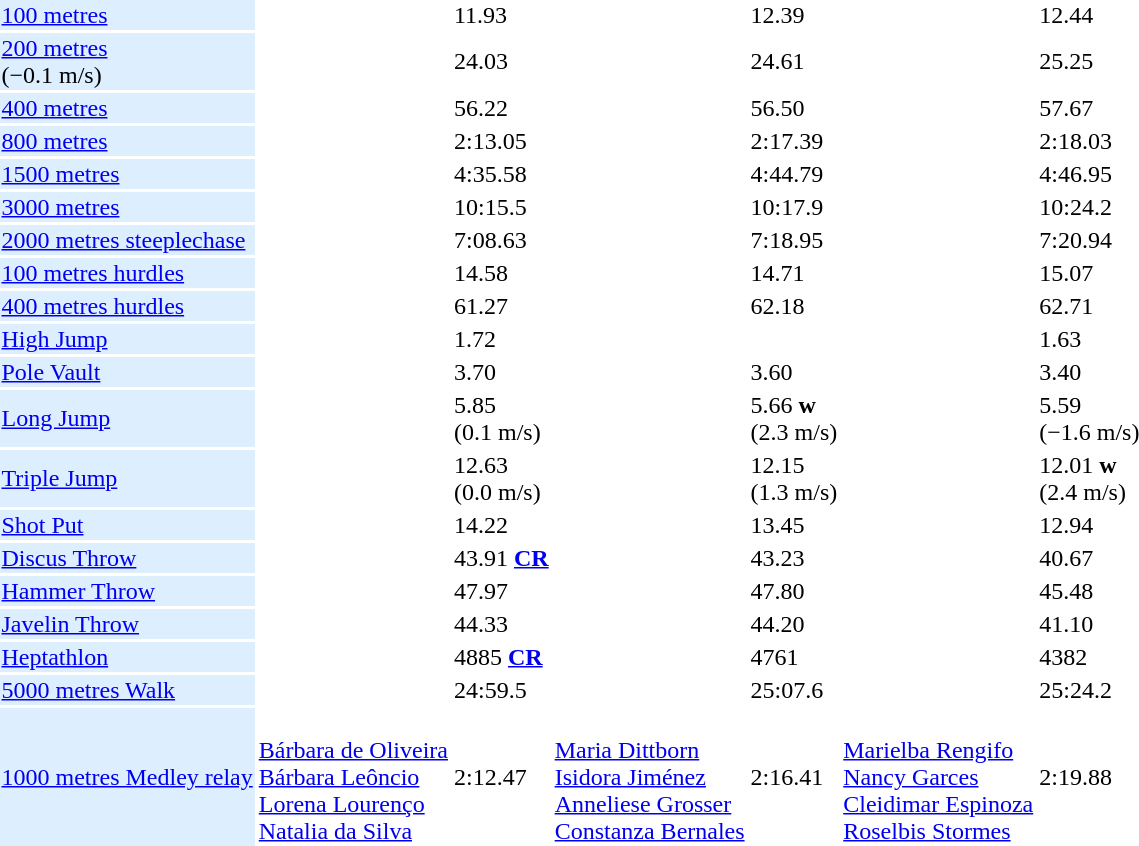<table>
<tr>
<td bgcolor = DDEEFF><a href='#'>100 metres</a></td>
<td></td>
<td>11.93</td>
<td></td>
<td>12.39</td>
<td></td>
<td>12.44</td>
</tr>
<tr>
<td bgcolor = DDEEFF><a href='#'>200 metres</a> <br> (−0.1 m/s)</td>
<td></td>
<td>24.03</td>
<td></td>
<td>24.61</td>
<td></td>
<td>25.25</td>
</tr>
<tr>
<td bgcolor = DDEEFF><a href='#'>400 metres</a></td>
<td></td>
<td>56.22</td>
<td></td>
<td>56.50</td>
<td></td>
<td>57.67</td>
</tr>
<tr>
<td bgcolor = DDEEFF><a href='#'>800 metres</a></td>
<td></td>
<td>2:13.05</td>
<td></td>
<td>2:17.39</td>
<td></td>
<td>2:18.03</td>
</tr>
<tr>
<td bgcolor = DDEEFF><a href='#'>1500 metres</a></td>
<td></td>
<td>4:35.58</td>
<td></td>
<td>4:44.79</td>
<td></td>
<td>4:46.95</td>
</tr>
<tr>
<td bgcolor = DDEEFF><a href='#'>3000 metres</a></td>
<td></td>
<td>10:15.5</td>
<td></td>
<td>10:17.9</td>
<td></td>
<td>10:24.2</td>
</tr>
<tr>
<td bgcolor = DDEEFF><a href='#'>2000 metres steeplechase</a></td>
<td></td>
<td>7:08.63</td>
<td></td>
<td>7:18.95</td>
<td></td>
<td>7:20.94</td>
</tr>
<tr>
<td bgcolor = DDEEFF><a href='#'>100 metres hurdles</a></td>
<td></td>
<td>14.58</td>
<td></td>
<td>14.71</td>
<td></td>
<td>15.07</td>
</tr>
<tr>
<td bgcolor = DDEEFF><a href='#'>400 metres hurdles</a></td>
<td></td>
<td>61.27</td>
<td></td>
<td>62.18</td>
<td></td>
<td>62.71</td>
</tr>
<tr>
<td bgcolor = DDEEFF><a href='#'>High Jump</a></td>
<td> <br> </td>
<td>1.72</td>
<td></td>
<td></td>
<td></td>
<td>1.63</td>
</tr>
<tr>
<td bgcolor = DDEEFF><a href='#'>Pole Vault</a></td>
<td></td>
<td>3.70</td>
<td></td>
<td>3.60</td>
<td></td>
<td>3.40</td>
</tr>
<tr>
<td bgcolor = DDEEFF><a href='#'>Long Jump</a></td>
<td></td>
<td>5.85 <br> (0.1 m/s)</td>
<td></td>
<td>5.66 <strong>w</strong> <br> (2.3 m/s)</td>
<td></td>
<td>5.59 <br> (−1.6 m/s)</td>
</tr>
<tr>
<td bgcolor = DDEEFF><a href='#'>Triple Jump</a></td>
<td></td>
<td>12.63 <br> (0.0 m/s)</td>
<td></td>
<td>12.15 <br> (1.3 m/s)</td>
<td></td>
<td>12.01 <strong>w</strong> <br> (2.4 m/s)</td>
</tr>
<tr>
<td bgcolor = DDEEFF><a href='#'>Shot Put</a></td>
<td></td>
<td>14.22</td>
<td></td>
<td>13.45</td>
<td></td>
<td>12.94</td>
</tr>
<tr>
<td bgcolor = DDEEFF><a href='#'>Discus Throw</a></td>
<td></td>
<td>43.91 <strong><a href='#'>CR</a></strong></td>
<td></td>
<td>43.23</td>
<td></td>
<td>40.67</td>
</tr>
<tr>
<td bgcolor = DDEEFF><a href='#'>Hammer Throw</a></td>
<td></td>
<td>47.97</td>
<td></td>
<td>47.80</td>
<td></td>
<td>45.48</td>
</tr>
<tr>
<td bgcolor = DDEEFF><a href='#'>Javelin Throw</a></td>
<td></td>
<td>44.33</td>
<td></td>
<td>44.20</td>
<td></td>
<td>41.10</td>
</tr>
<tr>
<td bgcolor = DDEEFF><a href='#'>Heptathlon</a></td>
<td></td>
<td>4885 <strong><a href='#'>CR</a></strong></td>
<td></td>
<td>4761</td>
<td></td>
<td>4382</td>
</tr>
<tr>
<td bgcolor = DDEEFF><a href='#'>5000 metres Walk</a></td>
<td></td>
<td>24:59.5</td>
<td></td>
<td>25:07.6</td>
<td></td>
<td>25:24.2</td>
</tr>
<tr>
<td bgcolor = DDEEFF><a href='#'>1000 metres Medley relay</a></td>
<td> <br> <a href='#'>Bárbara de Oliveira</a> <br> <a href='#'>Bárbara Leôncio</a> <br> <a href='#'>Lorena Lourenço</a> <br> <a href='#'>Natalia da Silva</a></td>
<td>2:12.47</td>
<td> <br> <a href='#'>Maria Dittborn</a> <br> <a href='#'>Isidora Jiménez</a> <br> <a href='#'>Anneliese Grosser</a> <br> <a href='#'>Constanza Bernales</a></td>
<td>2:16.41</td>
<td> <br> <a href='#'>Marielba Rengifo</a> <br> <a href='#'>Nancy Garces</a> <br> <a href='#'>Cleidimar Espinoza</a> <br> <a href='#'>Roselbis Stormes</a></td>
<td>2:19.88</td>
</tr>
</table>
